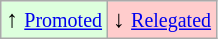<table class="wikitable" align="center">
<tr>
<td bgcolor="#ddffdd">↑ <small><a href='#'>Promoted</a></small></td>
<td bgcolor="#ffcccc">↓ <small><a href='#'>Relegated</a></small></td>
</tr>
</table>
